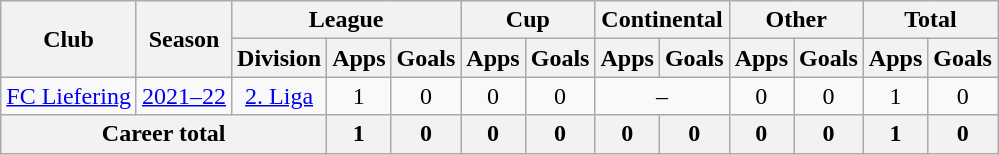<table class="wikitable" style="text-align: center">
<tr>
<th rowspan="2">Club</th>
<th rowspan="2">Season</th>
<th colspan="3">League</th>
<th colspan="2">Cup</th>
<th colspan="2">Continental</th>
<th colspan="2">Other</th>
<th colspan="2">Total</th>
</tr>
<tr>
<th>Division</th>
<th>Apps</th>
<th>Goals</th>
<th>Apps</th>
<th>Goals</th>
<th>Apps</th>
<th>Goals</th>
<th>Apps</th>
<th>Goals</th>
<th>Apps</th>
<th>Goals</th>
</tr>
<tr>
<td><a href='#'>FC Liefering</a></td>
<td><a href='#'>2021–22</a></td>
<td><a href='#'>2. Liga</a></td>
<td>1</td>
<td>0</td>
<td>0</td>
<td>0</td>
<td colspan="2">–</td>
<td>0</td>
<td>0</td>
<td>1</td>
<td>0</td>
</tr>
<tr>
<th colspan="3"><strong>Career total</strong></th>
<th>1</th>
<th>0</th>
<th>0</th>
<th>0</th>
<th>0</th>
<th>0</th>
<th>0</th>
<th>0</th>
<th>1</th>
<th>0</th>
</tr>
</table>
